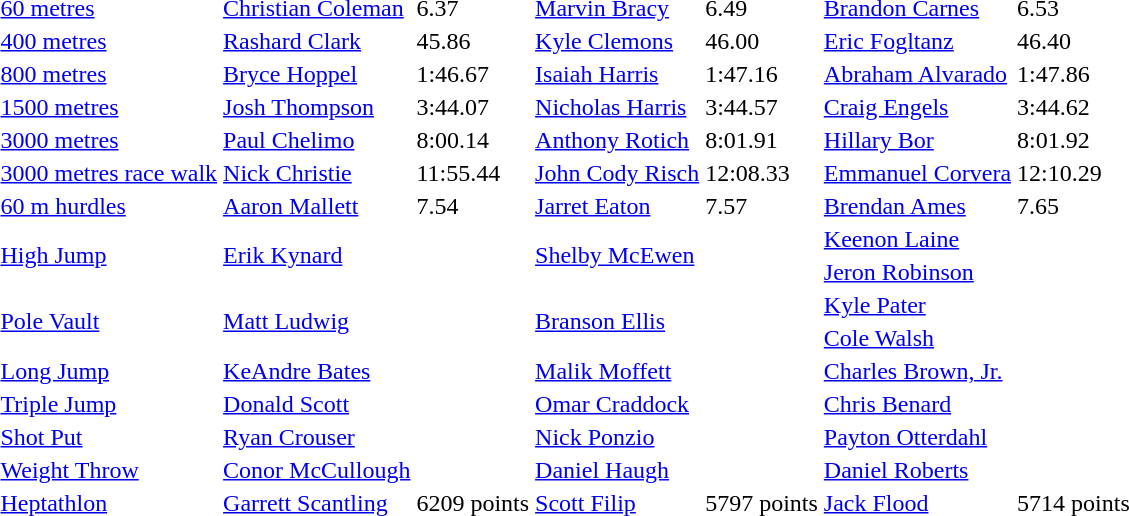<table>
<tr>
<td><a href='#'>60 metres</a></td>
<td><a href='#'>Christian Coleman</a></td>
<td>6.37</td>
<td><a href='#'>Marvin Bracy</a></td>
<td>6.49</td>
<td><a href='#'>Brandon Carnes</a></td>
<td>6.53</td>
</tr>
<tr>
<td><a href='#'>400 metres</a></td>
<td><a href='#'>Rashard Clark</a></td>
<td>45.86</td>
<td><a href='#'>Kyle Clemons</a></td>
<td>46.00</td>
<td><a href='#'>Eric Fogltanz</a></td>
<td>46.40</td>
</tr>
<tr>
<td><a href='#'>800 metres</a></td>
<td><a href='#'>Bryce Hoppel</a></td>
<td>1:46.67</td>
<td><a href='#'>Isaiah Harris</a></td>
<td>1:47.16</td>
<td><a href='#'>Abraham Alvarado</a></td>
<td>1:47.86</td>
</tr>
<tr>
<td><a href='#'>1500 metres</a></td>
<td><a href='#'>Josh Thompson</a></td>
<td>3:44.07</td>
<td><a href='#'>Nicholas Harris</a></td>
<td>3:44.57</td>
<td><a href='#'>Craig Engels</a></td>
<td>3:44.62</td>
</tr>
<tr>
<td><a href='#'>3000 metres</a></td>
<td><a href='#'>Paul Chelimo</a></td>
<td>8:00.14</td>
<td><a href='#'>Anthony Rotich</a></td>
<td>8:01.91</td>
<td><a href='#'>Hillary Bor</a></td>
<td>8:01.92</td>
</tr>
<tr>
<td><a href='#'>3000 metres race walk</a></td>
<td><a href='#'>Nick Christie</a></td>
<td>11:55.44</td>
<td><a href='#'>John Cody Risch</a></td>
<td>12:08.33</td>
<td><a href='#'>Emmanuel Corvera</a></td>
<td>12:10.29</td>
</tr>
<tr>
<td><a href='#'>60 m hurdles</a></td>
<td><a href='#'>Aaron Mallett</a></td>
<td>7.54</td>
<td><a href='#'>Jarret Eaton</a></td>
<td>7.57</td>
<td><a href='#'>Brendan Ames</a></td>
<td>7.65</td>
</tr>
<tr>
<td rowspan=2><a href='#'>High Jump</a></td>
<td rowspan=2><a href='#'>Erik Kynard</a></td>
<td rowspan=2></td>
<td rowspan=2><a href='#'>Shelby McEwen</a></td>
<td rowspan=2></td>
<td><a href='#'>Keenon Laine</a></td>
<td rowspan=2></td>
</tr>
<tr>
<td><a href='#'>Jeron Robinson</a></td>
</tr>
<tr>
<td rowspan=2><a href='#'>Pole Vault</a></td>
<td rowspan=2><a href='#'>Matt Ludwig</a></td>
<td rowspan=2></td>
<td rowspan=2><a href='#'>Branson Ellis</a></td>
<td rowspan=2></td>
<td><a href='#'>Kyle Pater</a></td>
<td rowspan=2></td>
</tr>
<tr>
<td><a href='#'>Cole Walsh</a></td>
</tr>
<tr>
<td><a href='#'>Long Jump</a></td>
<td><a href='#'>KeAndre Bates</a></td>
<td></td>
<td><a href='#'>Malik Moffett</a></td>
<td></td>
<td><a href='#'>Charles Brown, Jr.</a></td>
<td></td>
</tr>
<tr>
<td><a href='#'>Triple Jump</a></td>
<td><a href='#'> Donald Scott</a></td>
<td></td>
<td><a href='#'>Omar Craddock</a></td>
<td></td>
<td><a href='#'>Chris Benard</a></td>
<td></td>
</tr>
<tr>
<td><a href='#'>Shot Put</a></td>
<td><a href='#'>Ryan Crouser</a></td>
<td> </td>
<td><a href='#'>Nick Ponzio</a></td>
<td></td>
<td><a href='#'>Payton Otterdahl</a></td>
<td></td>
</tr>
<tr>
<td><a href='#'>Weight Throw</a></td>
<td><a href='#'>Conor McCullough</a></td>
<td></td>
<td><a href='#'>Daniel Haugh</a></td>
<td></td>
<td><a href='#'>Daniel Roberts</a></td>
<td></td>
</tr>
<tr>
<td><a href='#'>Heptathlon</a></td>
<td><a href='#'>Garrett Scantling</a></td>
<td>6209 points</td>
<td><a href='#'>Scott Filip</a></td>
<td>5797 points</td>
<td><a href='#'>Jack Flood</a></td>
<td>5714 points</td>
</tr>
</table>
